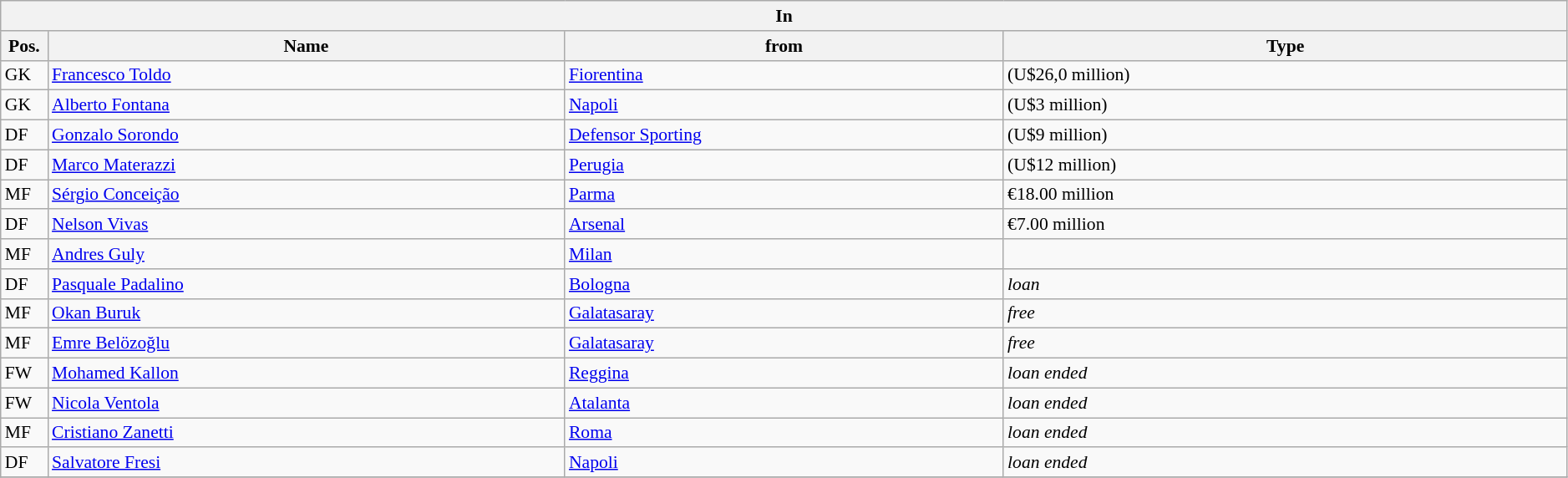<table class="wikitable" style="font-size:90%;width:99%;">
<tr>
<th colspan="4">In</th>
</tr>
<tr>
<th width=3%>Pos.</th>
<th width=33%>Name</th>
<th width=28%>from</th>
<th width=36%>Type</th>
</tr>
<tr>
<td>GK</td>
<td><a href='#'>Francesco Toldo</a></td>
<td><a href='#'>Fiorentina</a></td>
<td>(U$26,0 million)</td>
</tr>
<tr>
<td>GK</td>
<td><a href='#'>Alberto Fontana</a></td>
<td><a href='#'>Napoli</a></td>
<td>(U$3 million)</td>
</tr>
<tr>
<td>DF</td>
<td><a href='#'>Gonzalo Sorondo</a></td>
<td><a href='#'>Defensor Sporting</a></td>
<td>(U$9 million)</td>
</tr>
<tr>
<td>DF</td>
<td><a href='#'>Marco Materazzi</a></td>
<td><a href='#'>Perugia</a></td>
<td>(U$12 million)</td>
</tr>
<tr>
<td>MF</td>
<td><a href='#'>Sérgio Conceição</a></td>
<td><a href='#'>Parma</a></td>
<td>€18.00 million</td>
</tr>
<tr>
<td>DF</td>
<td><a href='#'>Nelson Vivas</a></td>
<td><a href='#'>Arsenal</a></td>
<td>€7.00 million</td>
</tr>
<tr>
<td>MF</td>
<td><a href='#'>Andres Guly</a></td>
<td><a href='#'>Milan</a></td>
<td></td>
</tr>
<tr>
<td>DF</td>
<td><a href='#'>Pasquale Padalino</a></td>
<td><a href='#'>Bologna</a></td>
<td><em>loan</em></td>
</tr>
<tr>
<td>MF</td>
<td><a href='#'>Okan Buruk</a></td>
<td><a href='#'>Galatasaray</a></td>
<td><em>free</em></td>
</tr>
<tr>
<td>MF</td>
<td><a href='#'>Emre Belözoğlu</a></td>
<td><a href='#'>Galatasaray</a></td>
<td><em>free</em></td>
</tr>
<tr>
<td>FW</td>
<td><a href='#'>Mohamed Kallon</a></td>
<td><a href='#'>Reggina</a></td>
<td><em>loan ended</em></td>
</tr>
<tr>
<td>FW</td>
<td><a href='#'>Nicola Ventola</a></td>
<td><a href='#'>Atalanta</a></td>
<td><em>loan ended</em></td>
</tr>
<tr>
<td>MF</td>
<td><a href='#'>Cristiano Zanetti</a></td>
<td><a href='#'>Roma</a></td>
<td><em>loan ended</em></td>
</tr>
<tr>
<td>DF</td>
<td><a href='#'>Salvatore Fresi</a></td>
<td><a href='#'>Napoli</a></td>
<td><em>loan ended</em></td>
</tr>
<tr>
</tr>
</table>
